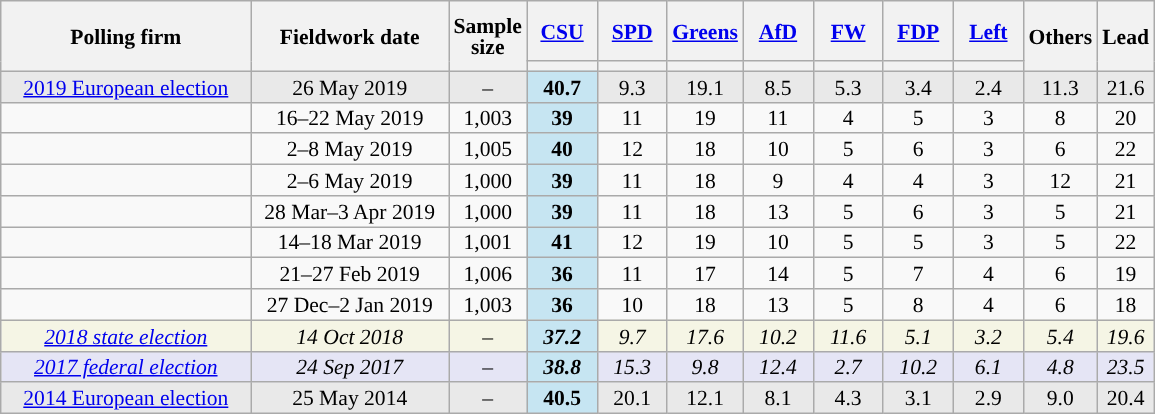<table class="wikitable sortable" style="text-align:center;font-size:90%;line-height:14px;">
<tr style="height:40px;">
<th style="width:160px;" rowspan="2">Polling firm</th>
<th style="width:125px;" rowspan="2">Fieldwork date</th>
<th style="width:35px;" rowspan="2">Sample<br>size</th>
<th class="unsortable" style="width:40px;"><span><a href='#'>CSU</a></span><br></th>
<th class="unsortable" style="width:40px;"><a href='#'><span>SPD</span></a><br></th>
<th class="unsortable" style="width:40px;"><a href='#'><span>Greens</span></a><br></th>
<th class="unsortable" style="width:40px;"><a href='#'><span>AfD</span></a><br></th>
<th class="unsortable" style="width:40px;"><a href='#'>FW</a><br></th>
<th class="unsortable" style="width:40px;"><a href='#'><span>FDP</span></a><br></th>
<th class="unsortable" style="width:40px;"><a href='#'><span>Left</span></a><br></th>
<th class="unsortable" style="width:30px;" rowspan="2">Others</th>
<th style="width:30px;" rowspan="2">Lead</th>
</tr>
<tr>
<th style="background:"></th>
<th style="background:"></th>
<th style="background:"></th>
<th style="background:"></th>
<th style="background:"></th>
<th style="background:"></th>
<th style="background:"></th>
</tr>
<tr style="background:#E9E9E9;">
<td><a href='#'>2019 European election</a></td>
<td data-sort-value="2019-05-26">26 May 2019</td>
<td>–</td>
<td style="background:#C6E5F2;"><strong>40.7</strong></td>
<td>9.3</td>
<td>19.1</td>
<td>8.5</td>
<td>5.3</td>
<td>3.4</td>
<td>2.4</td>
<td>11.3</td>
<td style="background:">21.6</td>
</tr>
<tr>
<td></td>
<td data-sort-value="2019-05-22">16–22 May 2019</td>
<td>1,003</td>
<td style="background:#C6E5F2;"><strong>39</strong></td>
<td>11</td>
<td>19</td>
<td>11</td>
<td>4</td>
<td>5</td>
<td>3</td>
<td>8</td>
<td style="background:">20</td>
</tr>
<tr>
<td></td>
<td data-sort-value="2019-05-08">2–8 May 2019</td>
<td>1,005</td>
<td style="background:#C6E5F2;"><strong>40</strong></td>
<td>12</td>
<td>18</td>
<td>10</td>
<td>5</td>
<td>6</td>
<td>3</td>
<td>6</td>
<td style="background:">22</td>
</tr>
<tr>
<td></td>
<td data-sort-value="2019-05-06">2–6 May 2019</td>
<td>1,000</td>
<td style="background:#C6E5F2;"><strong>39</strong></td>
<td>11</td>
<td>18</td>
<td>9</td>
<td>4</td>
<td>4</td>
<td>3</td>
<td>12</td>
<td style="background:">21</td>
</tr>
<tr>
<td></td>
<td data-sort-value="2019-04-03">28 Mar–3 Apr 2019</td>
<td>1,000</td>
<td style="background:#C6E5F2;"><strong>39</strong></td>
<td>11</td>
<td>18</td>
<td>13</td>
<td>5</td>
<td>6</td>
<td>3</td>
<td>5</td>
<td style="background:">21</td>
</tr>
<tr>
<td></td>
<td data-sort-value="2019-03-18">14–18 Mar 2019</td>
<td>1,001</td>
<td style="background:#C6E5F2;"><strong>41</strong></td>
<td>12</td>
<td>19</td>
<td>10</td>
<td>5</td>
<td>5</td>
<td>3</td>
<td>5</td>
<td style="background:">22</td>
</tr>
<tr>
<td></td>
<td data-sort-value="2019-02-27">21–27 Feb 2019</td>
<td>1,006</td>
<td style="background:#C6E5F2;"><strong>36</strong></td>
<td>11</td>
<td>17</td>
<td>14</td>
<td>5</td>
<td>7</td>
<td>4</td>
<td>6</td>
<td style="background:">19</td>
</tr>
<tr>
<td></td>
<td data-sort-value="2019-01-02">27 Dec–2 Jan 2019</td>
<td>1,003</td>
<td style="background:#C6E5F2;"><strong>36</strong></td>
<td>10</td>
<td>18</td>
<td>13</td>
<td>5</td>
<td>8</td>
<td>4</td>
<td>6</td>
<td style="background:">18</td>
</tr>
<tr style="background:#F5F5E5;font-style:italic;">
<td><a href='#'>2018 state election</a></td>
<td data-sort-value="2018-10-14">14 Oct 2018</td>
<td>–</td>
<td style="background:#C6E5F2;"><strong>37.2</strong></td>
<td>9.7</td>
<td>17.6</td>
<td>10.2</td>
<td>11.6</td>
<td>5.1</td>
<td>3.2</td>
<td>5.4</td>
<td style="background:">19.6</td>
</tr>
<tr style="background:#E5E5F5;font-style:italic;">
<td><a href='#'>2017 federal election</a></td>
<td data-sort-value="2017-09-24">24 Sep 2017</td>
<td>–</td>
<td style="background:#C6E5F2;"><strong>38.8</strong></td>
<td>15.3</td>
<td>9.8</td>
<td>12.4</td>
<td>2.7</td>
<td>10.2</td>
<td>6.1</td>
<td>4.8</td>
<td style="background:">23.5</td>
</tr>
<tr style="background:#E9E9E9;">
<td><a href='#'>2014 European election</a></td>
<td data-sort-value="2014-05-25">25 May 2014</td>
<td>–</td>
<td style="background:#C6E5F2;"><strong>40.5</strong></td>
<td>20.1</td>
<td>12.1</td>
<td>8.1</td>
<td>4.3</td>
<td>3.1</td>
<td>2.9</td>
<td>9.0</td>
<td style="background:">20.4</td>
</tr>
</table>
